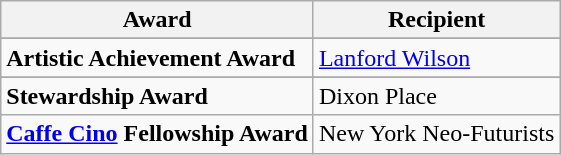<table class="wikitable">
<tr>
<th>Award</th>
<th>Recipient</th>
</tr>
<tr>
</tr>
<tr>
<td><strong>Artistic Achievement Award</strong></td>
<td><a href='#'>Lanford Wilson</a></td>
</tr>
<tr>
</tr>
<tr>
<td><strong>Stewardship Award</strong></td>
<td>Dixon Place</td>
</tr>
<tr>
<td><strong><a href='#'>Caffe Cino</a> Fellowship Award</strong></td>
<td>New York Neo-Futurists</td>
</tr>
</table>
